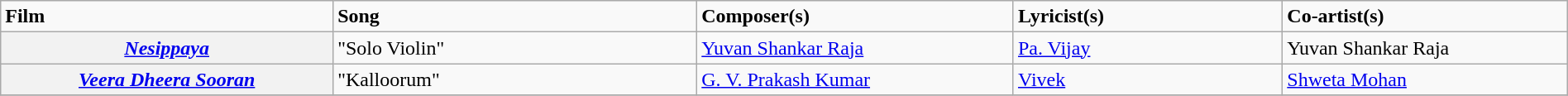<table class="wikitable plainrowheaders" width="100%">
<tr>
<td width="21%" scope="col"><strong>Film</strong></td>
<td width="23%" scope="col"><strong>Song</strong></td>
<td width="20%" scope="col"><strong>Composer(s)</strong></td>
<td width="17%" scope="col"><strong>Lyricist(s)</strong></td>
<td width="18%" scope="col"><strong>Co-artist(s)</strong></td>
</tr>
<tr>
<th scope="row"><em><a href='#'>Nesippaya</a></em></th>
<td>"Solo Violin"</td>
<td><a href='#'>Yuvan Shankar Raja</a></td>
<td><a href='#'>Pa. Vijay</a></td>
<td>Yuvan Shankar Raja</td>
</tr>
<tr>
<th scope="row"><em><a href='#'>Veera Dheera Sooran</a></em></th>
<td>"Kalloorum"</td>
<td><a href='#'>G. V. Prakash Kumar</a></td>
<td><a href='#'>Vivek</a></td>
<td><a href='#'>Shweta Mohan</a></td>
</tr>
<tr>
</tr>
</table>
